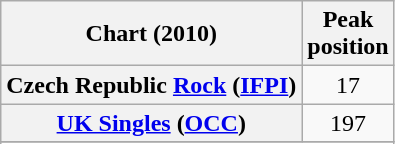<table class="wikitable sortable plainrowheaders" style="text-align:center">
<tr>
<th>Chart (2010)</th>
<th>Peak<br>position</th>
</tr>
<tr>
<th scope="row">Czech Republic <a href='#'>Rock</a> (<a href='#'>IFPI</a>)</th>
<td style="text-align:center">17</td>
</tr>
<tr>
<th scope="row"><a href='#'>UK Singles</a> (<a href='#'>OCC</a>)</th>
<td style="text-align:center;">197</td>
</tr>
<tr>
</tr>
<tr>
</tr>
<tr>
</tr>
<tr>
</tr>
<tr>
</tr>
<tr>
</tr>
<tr>
</tr>
</table>
